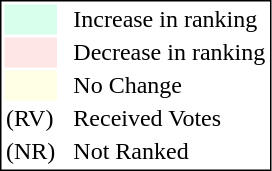<table style="border:1px solid black;">
<tr>
<td style="background:#D8FFEB; width:20px;"></td>
<td> </td>
<td>Increase in ranking</td>
</tr>
<tr>
<td style="background:#FFE6E6; width:20px;"></td>
<td> </td>
<td>Decrease in ranking</td>
</tr>
<tr>
<td style="background:#FFFFE6; width:20px;"></td>
<td> </td>
<td>No Change</td>
</tr>
<tr>
<td>(RV)</td>
<td> </td>
<td>Received Votes</td>
</tr>
<tr>
<td>(NR)</td>
<td> </td>
<td>Not Ranked</td>
</tr>
</table>
